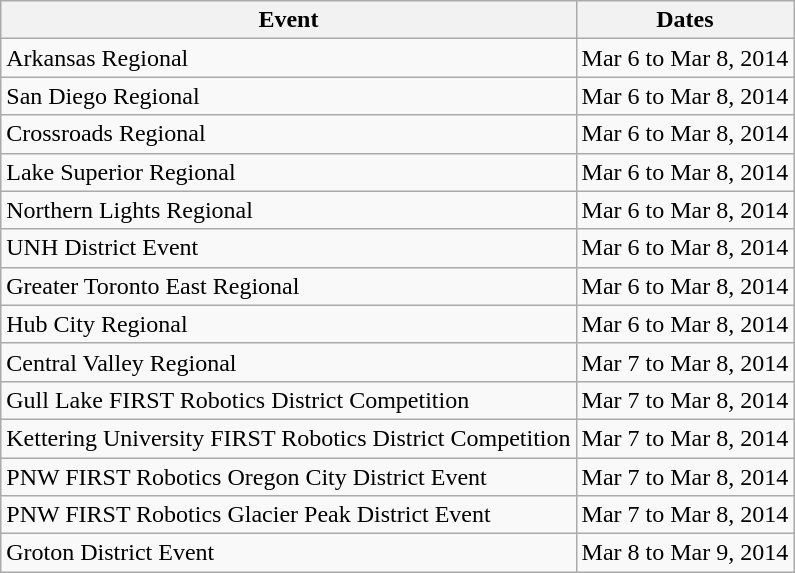<table class="wikitable">
<tr>
<th>Event</th>
<th>Dates</th>
</tr>
<tr>
<td>Arkansas Regional</td>
<td>Mar 6 to Mar 8, 2014</td>
</tr>
<tr>
<td>San Diego Regional</td>
<td>Mar 6 to Mar 8, 2014</td>
</tr>
<tr>
<td>Crossroads Regional</td>
<td>Mar 6 to Mar 8, 2014</td>
</tr>
<tr>
<td>Lake Superior Regional</td>
<td>Mar 6 to Mar 8, 2014</td>
</tr>
<tr>
<td>Northern Lights Regional</td>
<td>Mar 6 to Mar 8, 2014</td>
</tr>
<tr>
<td>UNH District Event</td>
<td>Mar 6 to Mar 8, 2014</td>
</tr>
<tr>
<td>Greater Toronto East Regional</td>
<td>Mar 6 to Mar 8, 2014</td>
</tr>
<tr>
<td>Hub City Regional</td>
<td>Mar 6 to Mar 8, 2014</td>
</tr>
<tr>
<td>Central Valley Regional</td>
<td>Mar 7 to Mar 8, 2014</td>
</tr>
<tr>
<td>Gull Lake FIRST Robotics District Competition</td>
<td>Mar 7 to Mar 8, 2014</td>
</tr>
<tr>
<td>Kettering University FIRST Robotics District Competition</td>
<td>Mar 7 to Mar 8, 2014</td>
</tr>
<tr>
<td>PNW FIRST Robotics Oregon City District Event</td>
<td>Mar 7 to Mar 8, 2014</td>
</tr>
<tr>
<td>PNW FIRST Robotics Glacier Peak District Event</td>
<td>Mar 7 to Mar 8, 2014</td>
</tr>
<tr>
<td>Groton District Event</td>
<td>Mar 8 to Mar 9, 2014</td>
</tr>
</table>
